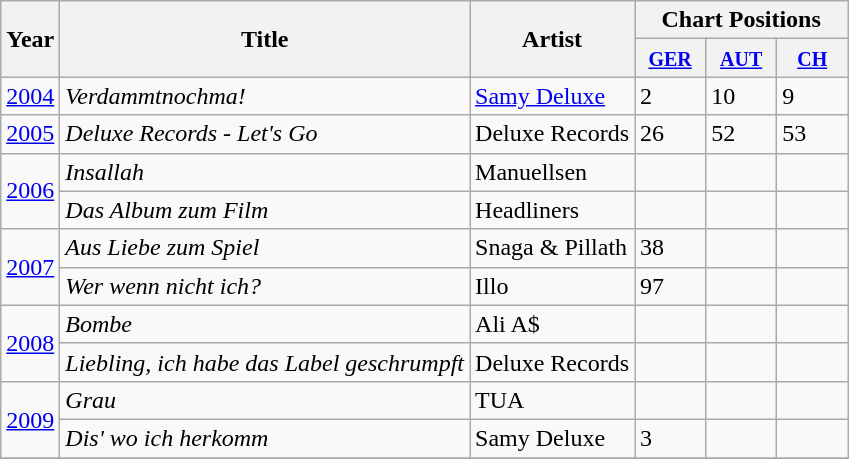<table class="wikitable">
<tr>
<th rowspan="2">Year</th>
<th rowspan="2">Title</th>
<th rowspan="2">Artist</th>
<th colspan="3">Chart Positions</th>
</tr>
<tr>
<th width="40"><small><a href='#'>GER</a></small></th>
<th width="40"><small><a href='#'>AUT</a></small></th>
<th width="40"><small><a href='#'>CH</a></small></th>
</tr>
<tr>
<td><a href='#'>2004</a></td>
<td><em>Verdammtnochma!</em></td>
<td><a href='#'>Samy Deluxe</a></td>
<td>2</td>
<td>10</td>
<td>9</td>
</tr>
<tr>
<td><a href='#'>2005</a></td>
<td><em>Deluxe Records - Let's Go</em></td>
<td>Deluxe Records</td>
<td>26</td>
<td>52</td>
<td>53</td>
</tr>
<tr>
<td rowspan="2"><a href='#'>2006</a></td>
<td><em>Insallah</em></td>
<td>Manuellsen</td>
<td></td>
<td></td>
<td></td>
</tr>
<tr>
<td><em>Das Album zum Film</em></td>
<td>Headliners</td>
<td></td>
<td></td>
<td></td>
</tr>
<tr>
<td rowspan="2"><a href='#'>2007</a></td>
<td><em>Aus Liebe zum Spiel</em></td>
<td>Snaga & Pillath</td>
<td>38</td>
<td></td>
<td></td>
</tr>
<tr>
<td><em>Wer wenn nicht ich?</em></td>
<td>Illo</td>
<td>97</td>
<td></td>
<td></td>
</tr>
<tr>
<td rowspan="2"><a href='#'>2008</a></td>
<td><em>Bombe</em></td>
<td>Ali A$</td>
<td></td>
<td></td>
<td></td>
</tr>
<tr>
<td><em>Liebling, ich habe das Label geschrumpft</em></td>
<td>Deluxe Records</td>
<td></td>
<td></td>
<td></td>
</tr>
<tr>
<td rowspan="2"><a href='#'>2009</a></td>
<td><em>Grau</em></td>
<td>TUA</td>
<td></td>
<td></td>
<td></td>
</tr>
<tr>
<td><em>Dis' wo ich herkomm</em></td>
<td>Samy Deluxe</td>
<td>3</td>
<td></td>
<td></td>
</tr>
<tr>
</tr>
</table>
